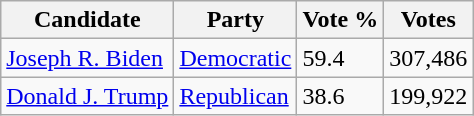<table class="wikitable">
<tr>
<th>Candidate</th>
<th>Party</th>
<th>Vote %</th>
<th>Votes</th>
</tr>
<tr>
<td><a href='#'>Joseph R. Biden</a></td>
<td><a href='#'>Democratic</a></td>
<td>59.4</td>
<td>307,486</td>
</tr>
<tr>
<td><a href='#'>Donald J. Trump</a></td>
<td><a href='#'>Republican</a></td>
<td>38.6</td>
<td>199,922</td>
</tr>
</table>
